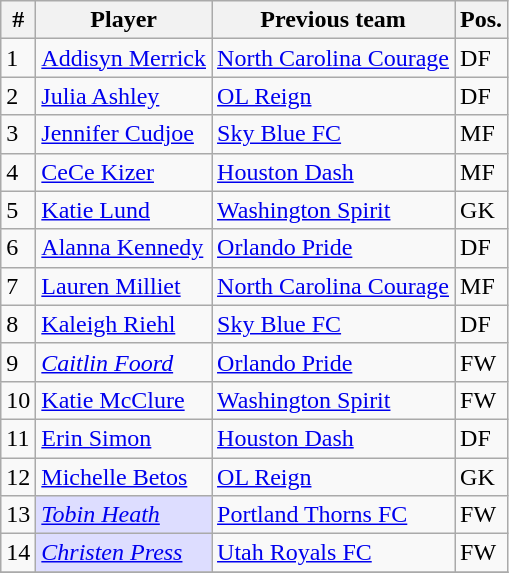<table class="wikitable">
<tr>
<th>#</th>
<th>Player</th>
<th>Previous team</th>
<th>Pos.</th>
</tr>
<tr>
<td>1</td>
<td><a href='#'>Addisyn Merrick</a></td>
<td><a href='#'>North Carolina Courage</a></td>
<td>DF</td>
</tr>
<tr>
<td>2</td>
<td><a href='#'>Julia Ashley</a></td>
<td><a href='#'>OL Reign</a></td>
<td>DF</td>
</tr>
<tr>
<td>3</td>
<td><a href='#'>Jennifer Cudjoe</a></td>
<td><a href='#'>Sky Blue FC</a></td>
<td>MF</td>
</tr>
<tr>
<td>4</td>
<td><a href='#'>CeCe Kizer</a></td>
<td><a href='#'>Houston Dash</a></td>
<td>MF</td>
</tr>
<tr>
<td>5</td>
<td><a href='#'>Katie Lund</a></td>
<td><a href='#'>Washington Spirit</a></td>
<td>GK</td>
</tr>
<tr>
<td>6</td>
<td><a href='#'>Alanna Kennedy</a></td>
<td><a href='#'>Orlando Pride</a></td>
<td>DF</td>
</tr>
<tr>
<td>7</td>
<td><a href='#'>Lauren Milliet</a></td>
<td><a href='#'>North Carolina Courage</a></td>
<td>MF</td>
</tr>
<tr>
<td>8</td>
<td><a href='#'>Kaleigh Riehl</a></td>
<td><a href='#'>Sky Blue FC</a></td>
<td>DF</td>
</tr>
<tr>
<td>9</td>
<td><em><a href='#'>Caitlin Foord</a></em></td>
<td><a href='#'>Orlando Pride</a></td>
<td>FW</td>
</tr>
<tr>
<td>10</td>
<td><a href='#'>Katie McClure</a></td>
<td><a href='#'>Washington Spirit</a></td>
<td>FW</td>
</tr>
<tr>
<td>11</td>
<td><a href='#'>Erin Simon</a></td>
<td><a href='#'>Houston Dash</a></td>
<td>DF</td>
</tr>
<tr>
<td>12</td>
<td><a href='#'>Michelle Betos</a></td>
<td><a href='#'>OL Reign</a></td>
<td>GK</td>
</tr>
<tr>
<td>13</td>
<td style="background:#ddf;"><em><a href='#'>Tobin Heath</a></em></td>
<td><a href='#'>Portland Thorns FC</a></td>
<td>FW</td>
</tr>
<tr>
<td>14</td>
<td style="background:#ddf;"><em><a href='#'>Christen Press</a></em></td>
<td><a href='#'>Utah Royals FC</a></td>
<td>FW</td>
</tr>
<tr>
</tr>
</table>
